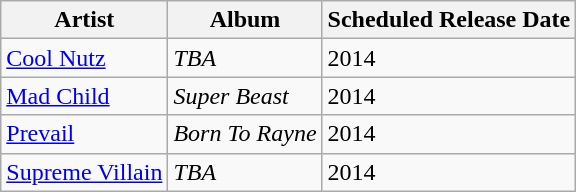<table class="wikitable sortable">
<tr>
<th>Artist</th>
<th>Album</th>
<th>Scheduled Release Date</th>
</tr>
<tr>
<td><a href='#'>Cool Nutz</a></td>
<td><em>TBA</em></td>
<td>2014</td>
</tr>
<tr>
<td><a href='#'>Mad Child</a></td>
<td><em>Super Beast</em></td>
<td>2014</td>
</tr>
<tr>
<td><a href='#'>Prevail</a></td>
<td><em>Born To Rayne</em></td>
<td>2014</td>
</tr>
<tr>
<td><a href='#'>Supreme Villain</a></td>
<td><em>TBA</em></td>
<td>2014</td>
</tr>
</table>
